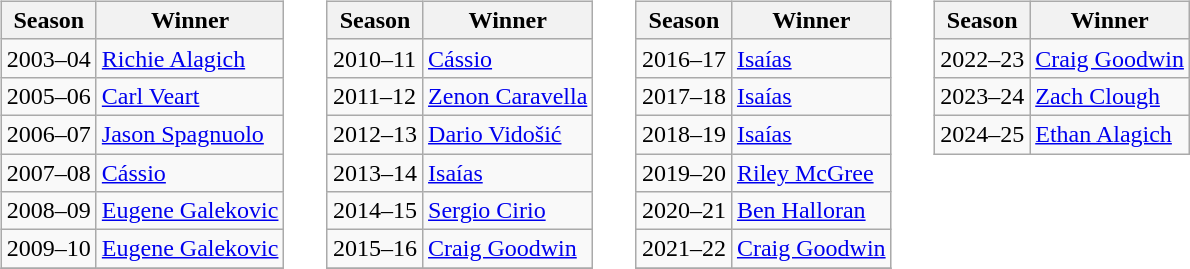<table>
<tr>
<td valign="top"><br><table class="wikitable">
<tr>
<th>Season</th>
<th>Winner</th>
</tr>
<tr>
<td>2003–04</td>
<td> <a href='#'>Richie Alagich</a></td>
</tr>
<tr>
<td>2005–06</td>
<td> <a href='#'>Carl Veart</a></td>
</tr>
<tr>
<td>2006–07</td>
<td> <a href='#'>Jason Spagnuolo</a></td>
</tr>
<tr>
<td>2007–08</td>
<td> <a href='#'>Cássio</a></td>
</tr>
<tr>
<td>2008–09</td>
<td> <a href='#'>Eugene Galekovic</a></td>
</tr>
<tr>
<td>2009–10</td>
<td> <a href='#'>Eugene Galekovic</a></td>
</tr>
<tr>
</tr>
</table>
</td>
<td width="1"> </td>
<td valign="top"><br><table class="wikitable">
<tr>
<th>Season</th>
<th>Winner</th>
</tr>
<tr>
<td>2010–11</td>
<td> <a href='#'>Cássio</a></td>
</tr>
<tr>
<td>2011–12</td>
<td> <a href='#'>Zenon Caravella</a></td>
</tr>
<tr>
<td>2012–13</td>
<td> <a href='#'>Dario Vidošić</a></td>
</tr>
<tr>
<td>2013–14</td>
<td> <a href='#'>Isaías</a></td>
</tr>
<tr>
<td>2014–15</td>
<td> <a href='#'>Sergio Cirio</a></td>
</tr>
<tr>
<td>2015–16</td>
<td> <a href='#'>Craig Goodwin</a></td>
</tr>
<tr>
</tr>
</table>
</td>
<td width="1"> </td>
<td valign="top"><br><table class="wikitable">
<tr>
<th>Season</th>
<th>Winner</th>
</tr>
<tr>
<td>2016–17</td>
<td> <a href='#'>Isaías</a></td>
</tr>
<tr>
<td>2017–18</td>
<td> <a href='#'>Isaías</a></td>
</tr>
<tr>
<td>2018–19</td>
<td> <a href='#'>Isaías</a></td>
</tr>
<tr>
<td>2019–20</td>
<td> <a href='#'>Riley McGree</a></td>
</tr>
<tr>
<td>2020–21</td>
<td> <a href='#'>Ben Halloran</a></td>
</tr>
<tr>
<td>2021–22</td>
<td> <a href='#'>Craig Goodwin</a></td>
</tr>
<tr>
</tr>
</table>
</td>
<td width="1"> </td>
<td valign="top"><br><table class="wikitable">
<tr>
<th>Season</th>
<th>Winner</th>
</tr>
<tr>
<td>2022–23</td>
<td> <a href='#'>Craig Goodwin</a></td>
</tr>
<tr>
<td>2023–24</td>
<td> <a href='#'>Zach Clough</a></td>
</tr>
<tr>
<td>2024–25</td>
<td> <a href='#'>Ethan Alagich</a></td>
</tr>
</table>
</td>
</tr>
</table>
